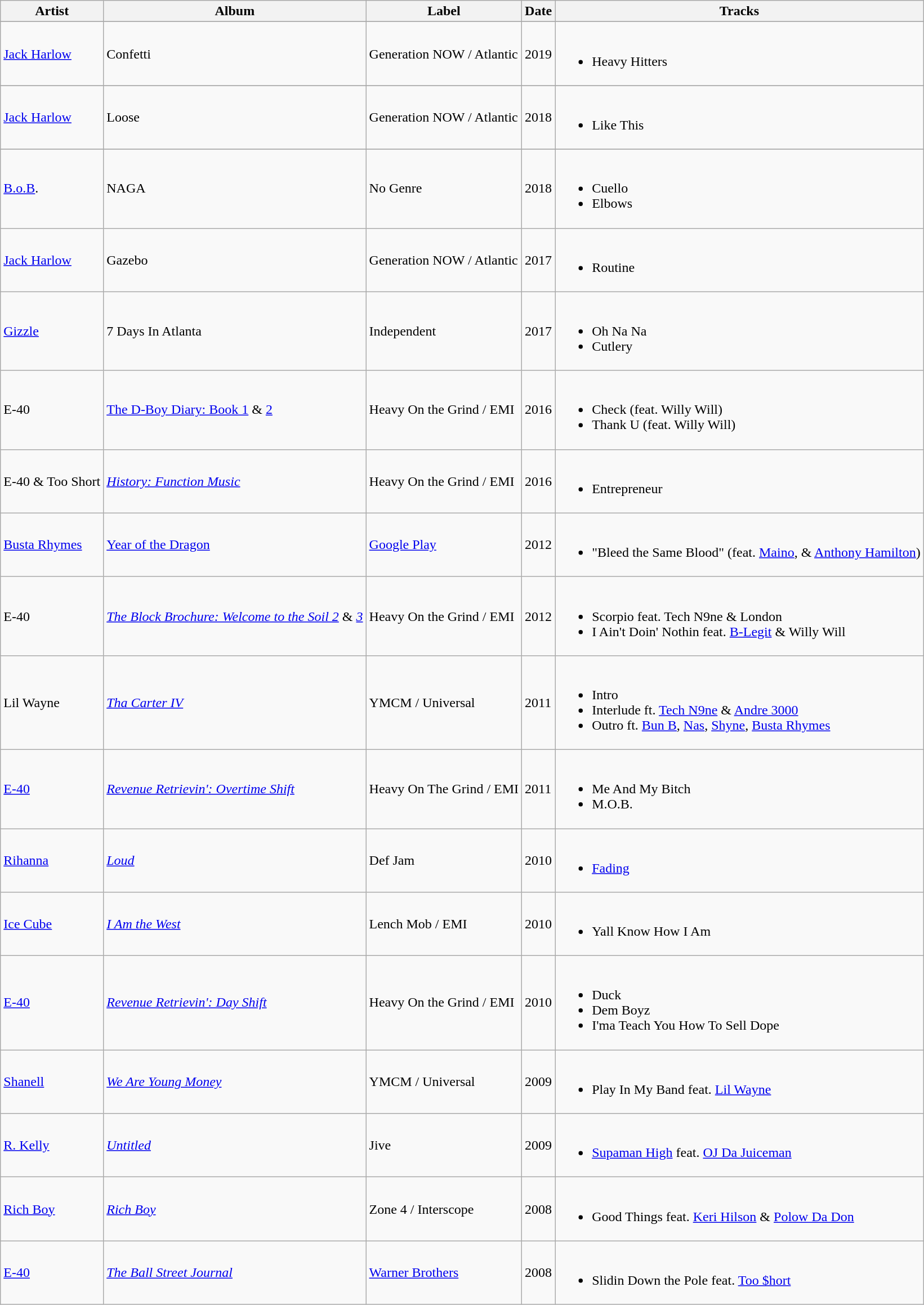<table class="wikitable">
<tr>
<th>Artist</th>
<th>Album</th>
<th>Label</th>
<th>Date</th>
<th>Tracks</th>
</tr>
<tr>
</tr>
<tr>
</tr>
<tr>
<td><a href='#'>Jack Harlow</a></td>
<td>Confetti</td>
<td>Generation NOW / Atlantic</td>
<td>2019</td>
<td><br><ul><li>Heavy Hitters</li></ul></td>
</tr>
<tr>
</tr>
<tr>
<td><a href='#'>Jack Harlow</a></td>
<td>Loose</td>
<td>Generation NOW / Atlantic</td>
<td>2018</td>
<td><br><ul><li>Like This</li></ul></td>
</tr>
<tr>
</tr>
<tr>
<td><a href='#'>B.o.B</a>.</td>
<td>NAGA</td>
<td>No Genre</td>
<td>2018</td>
<td><br><ul><li>Cuello</li><li>Elbows</li></ul></td>
</tr>
<tr>
<td><a href='#'>Jack Harlow</a></td>
<td>Gazebo</td>
<td>Generation NOW / Atlantic</td>
<td>2017</td>
<td><br><ul><li>Routine</li></ul></td>
</tr>
<tr>
<td><a href='#'>Gizzle</a></td>
<td>7 Days In Atlanta</td>
<td>Independent</td>
<td>2017</td>
<td><br><ul><li>Oh Na Na</li><li>Cutlery</li></ul></td>
</tr>
<tr>
<td>E-40</td>
<td><a href='#'>The D-Boy Diary: Book 1</a> & <a href='#'>2</a></td>
<td>Heavy On the Grind / EMI</td>
<td>2016</td>
<td><br><ul><li>Check (feat. Willy Will)</li><li>Thank U (feat. Willy Will)</li></ul></td>
</tr>
<tr>
<td>E-40 & Too Short</td>
<td><em><a href='#'>History: Function Music</a></em></td>
<td>Heavy On the Grind / EMI</td>
<td>2016</td>
<td><br><ul><li>Entrepreneur</li></ul></td>
</tr>
<tr>
<td><a href='#'>Busta Rhymes</a></td>
<td><a href='#'>Year of the Dragon</a></td>
<td><a href='#'>Google Play</a></td>
<td>2012</td>
<td><br><ul><li>"Bleed the Same Blood" (feat. <a href='#'>Maino</a>, & <a href='#'>Anthony Hamilton</a>)</li></ul></td>
</tr>
<tr>
<td>E-40</td>
<td><em><a href='#'>The Block Brochure: Welcome to the Soil 2</a></em> & <em><a href='#'>3</a></em></td>
<td>Heavy On the Grind / EMI</td>
<td>2012</td>
<td><br><ul><li>Scorpio feat. Tech N9ne & London</li><li>I Ain't Doin' Nothin feat. <a href='#'>B-Legit</a> & Willy Will</li></ul></td>
</tr>
<tr>
<td>Lil Wayne</td>
<td><em><a href='#'>Tha Carter IV</a></em></td>
<td>YMCM / Universal</td>
<td>2011</td>
<td><br><ul><li>Intro</li><li>Interlude ft. <a href='#'>Tech N9ne</a> & <a href='#'>Andre 3000</a></li><li>Outro ft. <a href='#'>Bun B</a>, <a href='#'>Nas</a>, <a href='#'>Shyne</a>, <a href='#'>Busta Rhymes</a></li></ul></td>
</tr>
<tr>
<td><a href='#'>E-40</a></td>
<td><em><a href='#'>Revenue Retrievin': Overtime Shift</a></em></td>
<td>Heavy On The Grind / EMI</td>
<td>2011</td>
<td><br><ul><li>Me And My Bitch</li><li>M.O.B.</li></ul></td>
</tr>
<tr>
<td><a href='#'>Rihanna</a></td>
<td><em><a href='#'>Loud</a></em></td>
<td>Def Jam</td>
<td>2010</td>
<td><br><ul><li><a href='#'>Fading</a></li></ul></td>
</tr>
<tr>
<td><a href='#'>Ice Cube</a></td>
<td><em><a href='#'>I Am the West</a></em></td>
<td>Lench Mob / EMI</td>
<td>2010</td>
<td><br><ul><li>Yall Know How I Am</li></ul></td>
</tr>
<tr>
<td><a href='#'>E-40</a></td>
<td><em><a href='#'>Revenue Retrievin': Day Shift</a></em></td>
<td>Heavy On the Grind / EMI</td>
<td>2010</td>
<td><br><ul><li>Duck</li><li>Dem Boyz</li><li>I'ma Teach You How To Sell Dope</li></ul></td>
</tr>
<tr>
<td><a href='#'>Shanell</a></td>
<td><em><a href='#'>We Are Young Money</a></em></td>
<td>YMCM / Universal</td>
<td>2009</td>
<td><br><ul><li>Play In My Band feat. <a href='#'>Lil Wayne</a></li></ul></td>
</tr>
<tr>
<td><a href='#'>R. Kelly</a></td>
<td><em><a href='#'>Untitled</a></em></td>
<td>Jive</td>
<td>2009</td>
<td><br><ul><li><a href='#'>Supaman High</a> feat. <a href='#'>OJ Da Juiceman</a></li></ul></td>
</tr>
<tr>
<td><a href='#'>Rich Boy</a></td>
<td><em><a href='#'>Rich Boy</a></em></td>
<td>Zone 4 / Interscope</td>
<td>2008</td>
<td><br><ul><li>Good Things feat. <a href='#'>Keri Hilson</a> & <a href='#'>Polow Da Don</a></li></ul></td>
</tr>
<tr>
<td><a href='#'>E-40</a></td>
<td><em><a href='#'>The Ball Street Journal</a></em></td>
<td><a href='#'>Warner Brothers</a></td>
<td>2008</td>
<td><br><ul><li>Slidin Down the Pole feat. <a href='#'>Too $hort</a></li></ul></td>
</tr>
</table>
